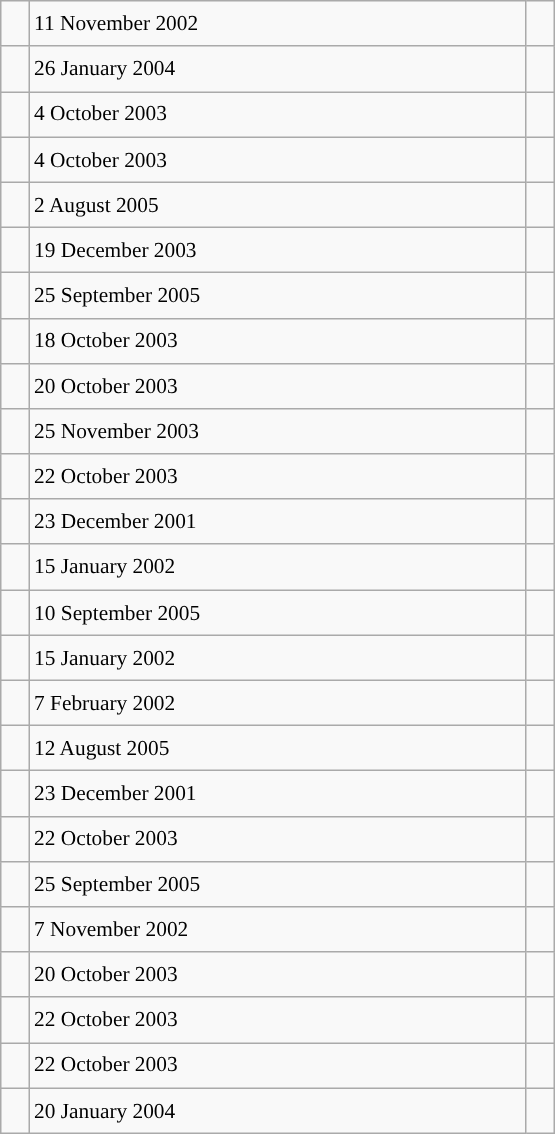<table class="wikitable" style="font-size: 89%; float: left; width: 26em; margin-right: 1em; line-height: 1.65em !important; height: 675px;">
<tr>
<td></td>
<td>11 November 2002</td>
<td></td>
</tr>
<tr>
<td></td>
<td>26 January 2004</td>
<td></td>
</tr>
<tr>
<td></td>
<td>4 October 2003</td>
<td></td>
</tr>
<tr>
<td></td>
<td>4 October 2003</td>
<td></td>
</tr>
<tr>
<td></td>
<td>2 August 2005</td>
<td></td>
</tr>
<tr>
<td></td>
<td>19 December 2003</td>
<td></td>
</tr>
<tr>
<td></td>
<td>25 September 2005</td>
<td></td>
</tr>
<tr>
<td></td>
<td>18 October 2003</td>
<td></td>
</tr>
<tr>
<td></td>
<td>20 October 2003</td>
<td></td>
</tr>
<tr>
<td></td>
<td>25 November 2003</td>
<td></td>
</tr>
<tr>
<td></td>
<td>22 October 2003</td>
<td></td>
</tr>
<tr>
<td></td>
<td>23 December 2001</td>
<td></td>
</tr>
<tr>
<td></td>
<td>15 January 2002</td>
<td></td>
</tr>
<tr>
<td></td>
<td>10 September 2005</td>
<td></td>
</tr>
<tr>
<td></td>
<td>15 January 2002</td>
<td></td>
</tr>
<tr>
<td></td>
<td>7 February 2002</td>
<td></td>
</tr>
<tr>
<td></td>
<td>12 August 2005</td>
<td></td>
</tr>
<tr>
<td></td>
<td>23 December 2001</td>
<td></td>
</tr>
<tr>
<td></td>
<td>22 October 2003</td>
<td></td>
</tr>
<tr>
<td></td>
<td>25 September 2005</td>
<td></td>
</tr>
<tr>
<td></td>
<td>7 November 2002</td>
<td></td>
</tr>
<tr>
<td></td>
<td>20 October 2003</td>
<td></td>
</tr>
<tr>
<td></td>
<td>22 October 2003</td>
<td></td>
</tr>
<tr>
<td></td>
<td>22 October 2003</td>
<td></td>
</tr>
<tr>
<td></td>
<td>20 January 2004</td>
<td></td>
</tr>
</table>
